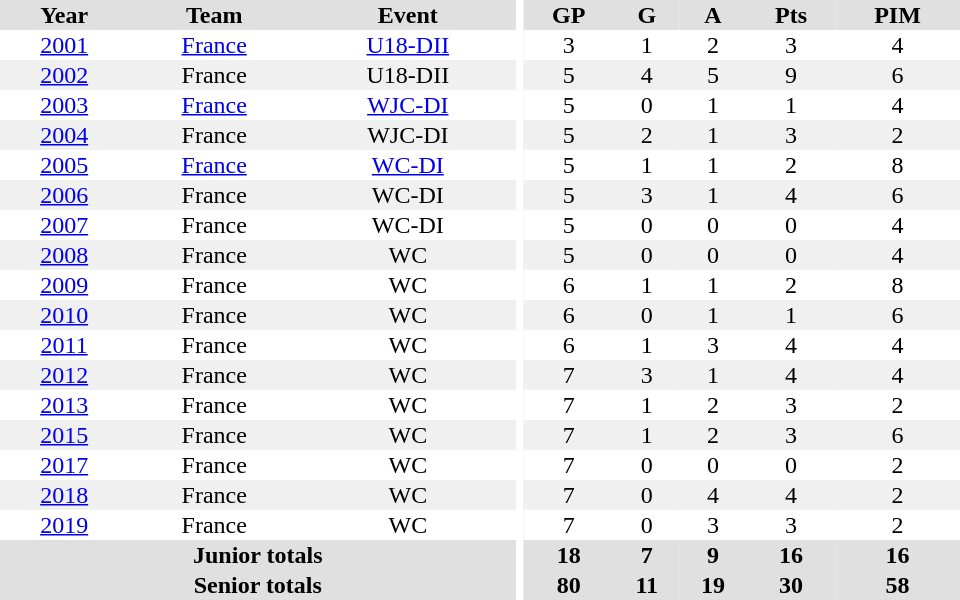<table border="0" cellpadding="1" cellspacing="0" ID="Table3" style="text-align:center; width:40em">
<tr bgcolor="#e0e0e0">
<th>Year</th>
<th>Team</th>
<th>Event</th>
<th rowspan="102" bgcolor="#ffffff"></th>
<th>GP</th>
<th>G</th>
<th>A</th>
<th>Pts</th>
<th>PIM</th>
</tr>
<tr>
<td><a href='#'>2001</a></td>
<td><a href='#'>France</a></td>
<td><a href='#'>U18-DII</a></td>
<td>3</td>
<td>1</td>
<td>2</td>
<td>3</td>
<td>4</td>
</tr>
<tr bgcolor="#f0f0f0">
<td><a href='#'>2002</a></td>
<td>France</td>
<td>U18-DII</td>
<td>5</td>
<td>4</td>
<td>5</td>
<td>9</td>
<td>6</td>
</tr>
<tr>
<td><a href='#'>2003</a></td>
<td><a href='#'>France</a></td>
<td><a href='#'>WJC-DI</a></td>
<td>5</td>
<td>0</td>
<td>1</td>
<td>1</td>
<td>4</td>
</tr>
<tr bgcolor="#f0f0f0">
<td><a href='#'>2004</a></td>
<td>France</td>
<td>WJC-DI</td>
<td>5</td>
<td>2</td>
<td>1</td>
<td>3</td>
<td>2</td>
</tr>
<tr>
<td><a href='#'>2005</a></td>
<td><a href='#'>France</a></td>
<td><a href='#'>WC-DI</a></td>
<td>5</td>
<td>1</td>
<td>1</td>
<td>2</td>
<td>8</td>
</tr>
<tr bgcolor="#f0f0f0">
<td><a href='#'>2006</a></td>
<td>France</td>
<td>WC-DI</td>
<td>5</td>
<td>3</td>
<td>1</td>
<td>4</td>
<td>6</td>
</tr>
<tr>
<td><a href='#'>2007</a></td>
<td>France</td>
<td>WC-DI</td>
<td>5</td>
<td>0</td>
<td>0</td>
<td>0</td>
<td>4</td>
</tr>
<tr bgcolor="#f0f0f0">
<td><a href='#'>2008</a></td>
<td>France</td>
<td>WC</td>
<td>5</td>
<td>0</td>
<td>0</td>
<td>0</td>
<td>4</td>
</tr>
<tr>
<td><a href='#'>2009</a></td>
<td>France</td>
<td>WC</td>
<td>6</td>
<td>1</td>
<td>1</td>
<td>2</td>
<td>8</td>
</tr>
<tr bgcolor="#f0f0f0">
<td><a href='#'>2010</a></td>
<td>France</td>
<td>WC</td>
<td>6</td>
<td>0</td>
<td>1</td>
<td>1</td>
<td>6</td>
</tr>
<tr>
<td><a href='#'>2011</a></td>
<td>France</td>
<td>WC</td>
<td>6</td>
<td>1</td>
<td>3</td>
<td>4</td>
<td>4</td>
</tr>
<tr bgcolor="#f0f0f0">
<td><a href='#'>2012</a></td>
<td>France</td>
<td>WC</td>
<td>7</td>
<td>3</td>
<td>1</td>
<td>4</td>
<td>4</td>
</tr>
<tr>
<td><a href='#'>2013</a></td>
<td>France</td>
<td>WC</td>
<td>7</td>
<td>1</td>
<td>2</td>
<td>3</td>
<td>2</td>
</tr>
<tr bgcolor="#f0f0f0">
<td><a href='#'>2015</a></td>
<td>France</td>
<td>WC</td>
<td>7</td>
<td>1</td>
<td>2</td>
<td>3</td>
<td>6</td>
</tr>
<tr>
<td><a href='#'>2017</a></td>
<td>France</td>
<td>WC</td>
<td>7</td>
<td>0</td>
<td>0</td>
<td>0</td>
<td>2</td>
</tr>
<tr bgcolor="#f0f0f0">
<td><a href='#'>2018</a></td>
<td>France</td>
<td>WC</td>
<td>7</td>
<td>0</td>
<td>4</td>
<td>4</td>
<td>2</td>
</tr>
<tr>
<td><a href='#'>2019</a></td>
<td>France</td>
<td>WC</td>
<td>7</td>
<td>0</td>
<td>3</td>
<td>3</td>
<td>2</td>
</tr>
<tr bgcolor="#e0e0e0">
<th colspan=3>Junior totals</th>
<th>18</th>
<th>7</th>
<th>9</th>
<th>16</th>
<th>16</th>
</tr>
<tr bgcolor="#e0e0e0">
<th colspan=3>Senior totals</th>
<th>80</th>
<th>11</th>
<th>19</th>
<th>30</th>
<th>58</th>
</tr>
</table>
